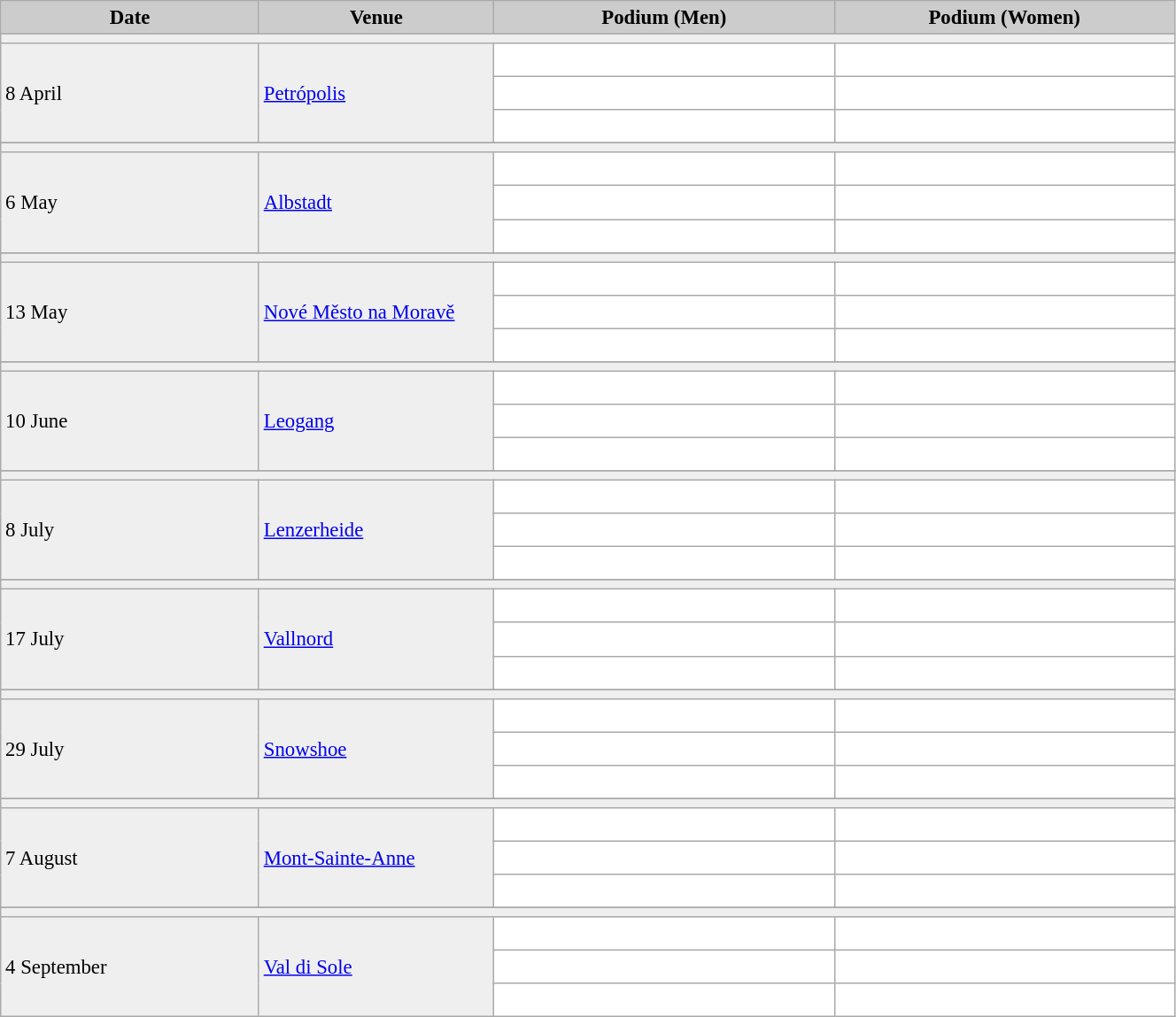<table class="wikitable" width="70%" bgcolor="#f7f8ff" cellpadding="3" cellspacing="0" border="1" style="font-size: 95%; border: gray solid 1px; border-collapse: collapse;">
<tr bgcolor="#CCCCCC">
<td align="center"><strong>Date</strong></td>
<td width="20%" align="center"><strong>Venue</strong></td>
<td width="29%" align="center"><strong>Podium (Men)</strong></td>
<td width="29%" align="center"><strong>Podium (Women)</strong></td>
</tr>
<tr bgcolor="#EFEFEF">
<td colspan="4"></td>
</tr>
<tr bgcolor="#EFEFEF">
<td rowspan="3">8 April</td>
<td rowspan="3"> <a href='#'>Petrópolis</a></td>
<td bgcolor="#ffffff">   </td>
<td bgcolor="#ffffff">   </td>
</tr>
<tr>
<td bgcolor="#ffffff">   </td>
<td bgcolor="#ffffff">   </td>
</tr>
<tr>
<td bgcolor="#ffffff">   </td>
<td bgcolor="#ffffff">   </td>
</tr>
<tr>
</tr>
<tr bgcolor="#EFEFEF">
<td colspan="4"></td>
</tr>
<tr bgcolor="#EFEFEF">
<td rowspan="3">6 May</td>
<td rowspan="3"> <a href='#'>Albstadt</a></td>
<td bgcolor="#ffffff">   </td>
<td bgcolor="#ffffff">   </td>
</tr>
<tr>
<td bgcolor="#ffffff">   </td>
<td bgcolor="#ffffff">   </td>
</tr>
<tr>
<td bgcolor="#ffffff">   </td>
<td bgcolor="#ffffff">   </td>
</tr>
<tr>
</tr>
<tr bgcolor="#EFEFEF">
<td colspan="4"></td>
</tr>
<tr bgcolor="#EFEFEF">
<td rowspan="3">13 May</td>
<td nowrap rowspan="3"> <a href='#'>Nové Město na Moravě</a></td>
<td bgcolor="#ffffff">   </td>
<td bgcolor="#ffffff">   </td>
</tr>
<tr>
<td bgcolor="#ffffff">   </td>
<td bgcolor="#ffffff">   </td>
</tr>
<tr>
<td bgcolor="#ffffff">   </td>
<td bgcolor="#ffffff">   </td>
</tr>
<tr>
</tr>
<tr bgcolor="#EFEFEF">
<td colspan="4"></td>
</tr>
<tr bgcolor="#EFEFEF">
<td rowspan="3">10 June</td>
<td rowspan="3"> <a href='#'>Leogang</a></td>
<td bgcolor="#ffffff">   </td>
<td bgcolor="#ffffff">   </td>
</tr>
<tr>
<td bgcolor="#ffffff">   </td>
<td bgcolor="#ffffff">   </td>
</tr>
<tr>
<td bgcolor="#ffffff">   </td>
<td bgcolor="#ffffff">   </td>
</tr>
<tr>
</tr>
<tr bgcolor="#EFEFEF">
<td colspan="4"></td>
</tr>
<tr bgcolor="#EFEFEF">
<td rowspan="3">8 July</td>
<td rowspan="3"> <a href='#'>Lenzerheide</a></td>
<td bgcolor="#ffffff">   </td>
<td bgcolor="#ffffff">   </td>
</tr>
<tr>
<td bgcolor="#ffffff">   </td>
<td bgcolor="#ffffff">   </td>
</tr>
<tr>
<td bgcolor="#ffffff">   </td>
<td bgcolor="#ffffff">   </td>
</tr>
<tr>
</tr>
<tr bgcolor="#EFEFEF">
<td colspan="4"></td>
</tr>
<tr bgcolor="#EFEFEF">
<td rowspan="3">17 July</td>
<td rowspan="3"> <a href='#'>Vallnord</a></td>
<td bgcolor="#ffffff">   </td>
<td bgcolor="#ffffff">   </td>
</tr>
<tr>
<td bgcolor="#ffffff">   </td>
<td bgcolor="#ffffff">   </td>
</tr>
<tr>
<td bgcolor="#ffffff">   </td>
<td bgcolor="#ffffff">   </td>
</tr>
<tr>
</tr>
<tr bgcolor="#EFEFEF">
<td colspan="4"></td>
</tr>
<tr bgcolor="#EFEFEF">
<td rowspan="3">29 July</td>
<td rowspan="3"> <a href='#'>Snowshoe</a></td>
<td bgcolor="#ffffff">   </td>
<td bgcolor="#ffffff">   </td>
</tr>
<tr>
<td bgcolor="#ffffff">   </td>
<td bgcolor="#ffffff">   </td>
</tr>
<tr>
<td bgcolor="#ffffff">   </td>
<td bgcolor="#ffffff">   </td>
</tr>
<tr>
</tr>
<tr bgcolor="#EFEFEF">
<td colspan="4"></td>
</tr>
<tr bgcolor="#EFEFEF">
<td rowspan="3">7 August</td>
<td rowspan="3"> <a href='#'>Mont-Sainte-Anne</a></td>
<td bgcolor="#ffffff">   </td>
<td bgcolor="#ffffff">   </td>
</tr>
<tr>
<td bgcolor="#ffffff">   </td>
<td bgcolor="#ffffff">   </td>
</tr>
<tr>
<td bgcolor="#ffffff">   </td>
<td bgcolor="#ffffff">   </td>
</tr>
<tr>
</tr>
<tr bgcolor="#EFEFEF">
<td colspan="4"></td>
</tr>
<tr bgcolor="#EFEFEF">
<td rowspan="3">4 September</td>
<td rowspan="3"> <a href='#'>Val di Sole</a></td>
<td bgcolor="#ffffff">   </td>
<td bgcolor="#ffffff">   </td>
</tr>
<tr>
<td bgcolor="#ffffff">   </td>
<td bgcolor="#ffffff">   </td>
</tr>
<tr>
<td bgcolor="#ffffff">   </td>
<td bgcolor="#ffffff">   </td>
</tr>
</table>
